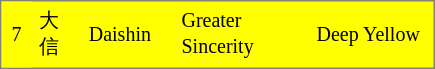<table cellspacing="0" style="width:290px;background:#FFFF00; border:1px solid gray">
<tr>
<td style="width:40px;height:30px;background:#FFFF00;text-align:center;font-size:10pt;color:#000000">7</td>
<td style="width:40px;font-size:10pt;color:#000000;padding:4pt;line-height:1.25em">大信</td>
<td style="width:70px;font-size:10pt;color:#000000;padding:4pt;line-height:1.25em">Daishin</td>
<td style="width:140px;font-size:10pt;color:#000000;padding:4pt;line-height:1.25em">Greater Sincerity</td>
<td style="width:140px;font-size:10pt;color:#000000;padding:4pt;line-height:1.25em">Deep Yellow</td>
</tr>
</table>
